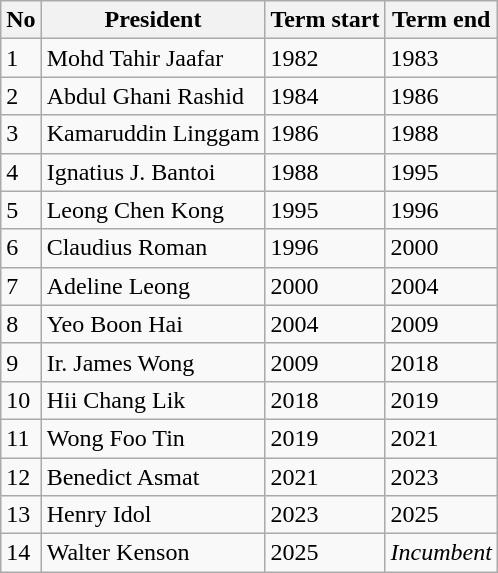<table class=wikitable>
<tr>
<th>No</th>
<th>President</th>
<th>Term start</th>
<th>Term end</th>
</tr>
<tr>
<td>1</td>
<td>Mohd Tahir Jaafar</td>
<td>1982</td>
<td>1983</td>
</tr>
<tr>
<td>2</td>
<td>Abdul Ghani Rashid</td>
<td>1984</td>
<td>1986</td>
</tr>
<tr>
<td>3</td>
<td>Kamaruddin Linggam</td>
<td>1986</td>
<td>1988</td>
</tr>
<tr>
<td>4</td>
<td>Ignatius J. Bantoi</td>
<td>1988</td>
<td>1995</td>
</tr>
<tr>
<td>5</td>
<td>Leong Chen Kong</td>
<td>1995</td>
<td>1996</td>
</tr>
<tr>
<td>6</td>
<td>Claudius Roman</td>
<td>1996</td>
<td>2000</td>
</tr>
<tr>
<td>7</td>
<td>Adeline Leong</td>
<td>2000</td>
<td>2004</td>
</tr>
<tr>
<td>8</td>
<td>Yeo Boon Hai</td>
<td>2004</td>
<td>2009</td>
</tr>
<tr>
<td>9</td>
<td>Ir. James Wong</td>
<td>2009</td>
<td>2018</td>
</tr>
<tr>
<td>10</td>
<td>Hii Chang Lik</td>
<td>2018</td>
<td>2019</td>
</tr>
<tr>
<td>11</td>
<td>Wong Foo Tin</td>
<td>2019</td>
<td>2021</td>
</tr>
<tr>
<td>12</td>
<td>Benedict Asmat</td>
<td>2021</td>
<td>2023</td>
</tr>
<tr>
<td>13</td>
<td>Henry Idol</td>
<td>2023</td>
<td>2025</td>
</tr>
<tr>
<td>14</td>
<td>Walter Kenson</td>
<td>2025</td>
<td><em>Incumbent</em></td>
</tr>
</table>
